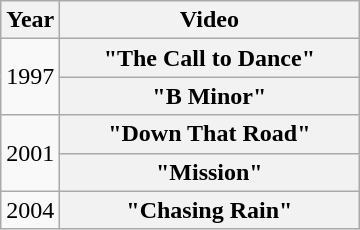<table class="wikitable plainrowheaders">
<tr>
<th>Year</th>
<th style="width:12em;">Video</th>
</tr>
<tr>
<td rowspan="2">1997</td>
<th scope="row">"The Call to Dance"</th>
</tr>
<tr>
<th scope="row">"B Minor"</th>
</tr>
<tr>
<td rowspan="2">2001</td>
<th scope="row">"Down That Road"</th>
</tr>
<tr>
<th scope="row">"Mission"</th>
</tr>
<tr>
<td>2004</td>
<th scope="row">"Chasing Rain"</th>
</tr>
</table>
